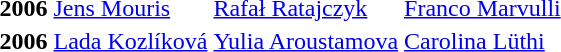<table>
<tr>
<th>2006</th>
<td> <a href='#'>Jens Mouris</a></td>
<td> <a href='#'>Rafał Ratajczyk</a></td>
<td> <a href='#'>Franco Marvulli</a></td>
</tr>
<tr>
<th>2006</th>
<td> <a href='#'>Lada Kozlíková</a></td>
<td> <a href='#'>Yulia Aroustamova</a></td>
<td> <a href='#'>Carolina Lüthi</a></td>
</tr>
</table>
